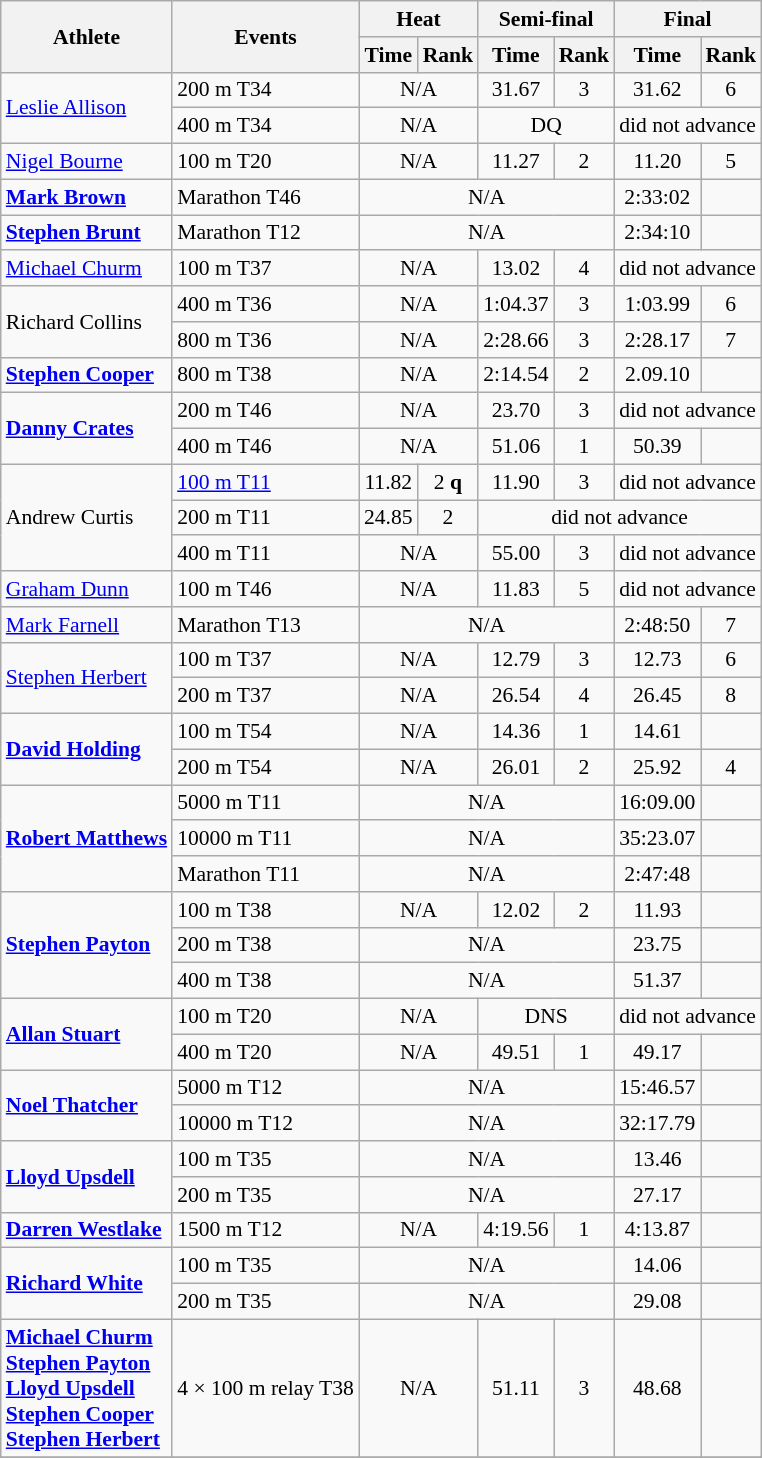<table class=wikitable style="font-size:90%">
<tr>
<th rowspan="2">Athlete</th>
<th rowspan="2">Events</th>
<th colspan="2">Heat</th>
<th colspan="2">Semi-final</th>
<th colspan="2">Final</th>
</tr>
<tr>
<th>Time</th>
<th>Rank</th>
<th>Time</th>
<th>Rank</th>
<th>Time</th>
<th>Rank</th>
</tr>
<tr>
<td rowspan="2"><a href='#'>Leslie Allison</a></td>
<td>200 m T34</td>
<td align="center" colspan="2">N/A</td>
<td align="center">31.67</td>
<td align="center">3</td>
<td align="center">31.62</td>
<td align="center">6</td>
</tr>
<tr>
<td>400 m T34</td>
<td align="center" colspan="2">N/A</td>
<td align="center" colspan="2">DQ</td>
<td align="center" colspan="2">did not advance</td>
</tr>
<tr>
<td><a href='#'>Nigel Bourne</a></td>
<td>100 m T20</td>
<td align="center" colspan="2">N/A</td>
<td align="center">11.27</td>
<td align="center">2</td>
<td align="center">11.20</td>
<td align="center">5</td>
</tr>
<tr>
<td><strong><a href='#'>Mark Brown</a></strong></td>
<td>Marathon T46</td>
<td align="center" colspan="4">N/A</td>
<td align="center">2:33:02</td>
<td align="center"></td>
</tr>
<tr>
<td><strong><a href='#'>Stephen Brunt</a></strong></td>
<td>Marathon T12</td>
<td align="center" colspan="4">N/A</td>
<td align="center">2:34:10</td>
<td align="center"></td>
</tr>
<tr>
<td><a href='#'>Michael Churm</a></td>
<td>100 m T37</td>
<td align="center" colspan="2">N/A</td>
<td align="center">13.02</td>
<td align="center">4</td>
<td align="center" colspan="2">did not advance</td>
</tr>
<tr>
<td rowspan="2">Richard Collins</td>
<td>400 m T36</td>
<td align="center" colspan="2">N/A</td>
<td align="center">1:04.37</td>
<td align="center">3</td>
<td align="center">1:03.99</td>
<td align="center">6</td>
</tr>
<tr>
<td>800 m T36</td>
<td align="center" colspan="2">N/A</td>
<td align="center">2:28.66</td>
<td align="center">3</td>
<td align="center">2:28.17</td>
<td align="center">7</td>
</tr>
<tr>
<td><strong><a href='#'>Stephen Cooper</a></strong></td>
<td>800 m T38</td>
<td align="center" colspan="2">N/A</td>
<td align="center">2:14.54</td>
<td align="center">2</td>
<td align="center">2.09.10</td>
<td align="center"></td>
</tr>
<tr>
<td rowspan="2"><strong><a href='#'>Danny Crates</a></strong></td>
<td>200 m T46</td>
<td align="center" colspan="2">N/A</td>
<td align="center">23.70</td>
<td align="center">3</td>
<td align="center" colspan="2">did not advance</td>
</tr>
<tr>
<td>400 m T46</td>
<td align="center" colspan="2">N/A</td>
<td align="center">51.06</td>
<td align="center">1</td>
<td align="center">50.39</td>
<td align="center"></td>
</tr>
<tr>
<td rowspan="3">Andrew Curtis</td>
<td><a href='#'>100 m T11</a></td>
<td align="center">11.82</td>
<td align="center">2 <strong>q</strong></td>
<td align="center">11.90</td>
<td align="center">3</td>
<td align="center" colspan="2">did not advance</td>
</tr>
<tr>
<td>200 m T11</td>
<td align="center">24.85</td>
<td align="center">2</td>
<td align="center" colspan="4">did not advance</td>
</tr>
<tr>
<td>400 m T11</td>
<td align="center" colspan="2">N/A</td>
<td align="center">55.00</td>
<td align="center">3</td>
<td align="center" colspan="2">did not advance</td>
</tr>
<tr>
<td><a href='#'>Graham Dunn</a></td>
<td>100 m T46</td>
<td align="center" colspan="2">N/A</td>
<td align="center">11.83</td>
<td align="center">5</td>
<td align="center" colspan="2">did not advance</td>
</tr>
<tr>
<td><a href='#'>Mark Farnell</a></td>
<td>Marathon T13</td>
<td align="center" colspan="4">N/A</td>
<td align="center">2:48:50</td>
<td align="center">7</td>
</tr>
<tr>
<td rowspan="2"><a href='#'>Stephen Herbert</a></td>
<td>100 m T37</td>
<td align="center" colspan="2">N/A</td>
<td align="center">12.79</td>
<td align="center">3</td>
<td align="center">12.73</td>
<td align="center">6</td>
</tr>
<tr>
<td>200 m T37</td>
<td align="center" colspan="2">N/A</td>
<td align="center">26.54</td>
<td align="center">4</td>
<td align="center">26.45</td>
<td align="center">8</td>
</tr>
<tr>
<td rowspan="2"><strong><a href='#'>David Holding</a></strong></td>
<td>100 m T54</td>
<td align="center" colspan="2">N/A</td>
<td align="center">14.36</td>
<td align="center">1</td>
<td align="center">14.61</td>
<td align="center"></td>
</tr>
<tr>
<td>200 m T54</td>
<td align="center" colspan="2">N/A</td>
<td align="center">26.01</td>
<td align="center">2</td>
<td align="center">25.92</td>
<td align="center">4</td>
</tr>
<tr>
<td rowspan="3"><strong><a href='#'>Robert Matthews</a></strong></td>
<td>5000 m T11</td>
<td align="center" colspan="4">N/A</td>
<td align="center">16:09.00</td>
<td align="center"></td>
</tr>
<tr>
<td>10000 m T11</td>
<td align="center" colspan="4">N/A</td>
<td align="center">35:23.07</td>
<td align="center"></td>
</tr>
<tr>
<td>Marathon T11</td>
<td align="center" colspan="4">N/A</td>
<td align="center">2:47:48</td>
<td align="center"></td>
</tr>
<tr>
<td rowspan="3"><strong><a href='#'>Stephen Payton</a></strong></td>
<td>100 m T38</td>
<td align="center" colspan="2">N/A</td>
<td align="center">12.02</td>
<td align="center">2</td>
<td align="center">11.93</td>
<td align="center"></td>
</tr>
<tr>
<td>200 m T38</td>
<td align="center" colspan="4">N/A</td>
<td align="center">23.75</td>
<td align="center"></td>
</tr>
<tr>
<td>400 m T38</td>
<td align="center" colspan="4">N/A</td>
<td align="center">51.37</td>
<td align="center"></td>
</tr>
<tr>
<td rowspan="2"><strong><a href='#'>Allan Stuart</a></strong></td>
<td>100 m T20</td>
<td align="center" colspan="2">N/A</td>
<td align="center" colspan="2">DNS</td>
<td align="center" colspan="2">did not advance</td>
</tr>
<tr>
<td>400 m T20</td>
<td align="center" colspan="2">N/A</td>
<td align="center">49.51</td>
<td align="center">1</td>
<td align="center">49.17</td>
<td align="center"></td>
</tr>
<tr>
<td rowspan="2"><strong><a href='#'>Noel Thatcher</a></strong></td>
<td>5000 m T12</td>
<td align="center" colspan="4">N/A</td>
<td align="center">15:46.57</td>
<td align="center"></td>
</tr>
<tr>
<td>10000 m T12</td>
<td align="center" colspan="4">N/A</td>
<td align="center">32:17.79</td>
<td align="center"></td>
</tr>
<tr>
<td rowspan="2"><strong><a href='#'>Lloyd Upsdell</a></strong></td>
<td>100 m T35</td>
<td align="center" colspan="4">N/A</td>
<td align="center">13.46</td>
<td align="center"></td>
</tr>
<tr>
<td>200 m T35</td>
<td align="center" colspan="4">N/A</td>
<td align="center">27.17</td>
<td align="center"></td>
</tr>
<tr>
<td><strong><a href='#'>Darren Westlake</a></strong></td>
<td>1500 m T12</td>
<td align="center" colspan="2">N/A</td>
<td align="center">4:19.56</td>
<td align="center">1</td>
<td align="center">4:13.87</td>
<td align="center"></td>
</tr>
<tr>
<td rowspan="2"><strong><a href='#'>Richard White</a></strong></td>
<td>100 m T35</td>
<td align="center" colspan="4">N/A</td>
<td align="center">14.06</td>
<td align="center"></td>
</tr>
<tr>
<td>200 m T35</td>
<td align="center" colspan="4">N/A</td>
<td align="center">29.08</td>
<td align="center"></td>
</tr>
<tr>
<td><strong><a href='#'>Michael Churm</a><br><a href='#'>Stephen Payton</a><br><a href='#'>Lloyd Upsdell</a><br><a href='#'>Stephen Cooper</a><br><a href='#'>Stephen Herbert</a></strong></td>
<td>4 × 100 m relay T38</td>
<td align="center" colspan="2">N/A</td>
<td align="center">51.11</td>
<td align="center">3</td>
<td align="center">48.68</td>
<td align="center"></td>
</tr>
<tr>
</tr>
</table>
